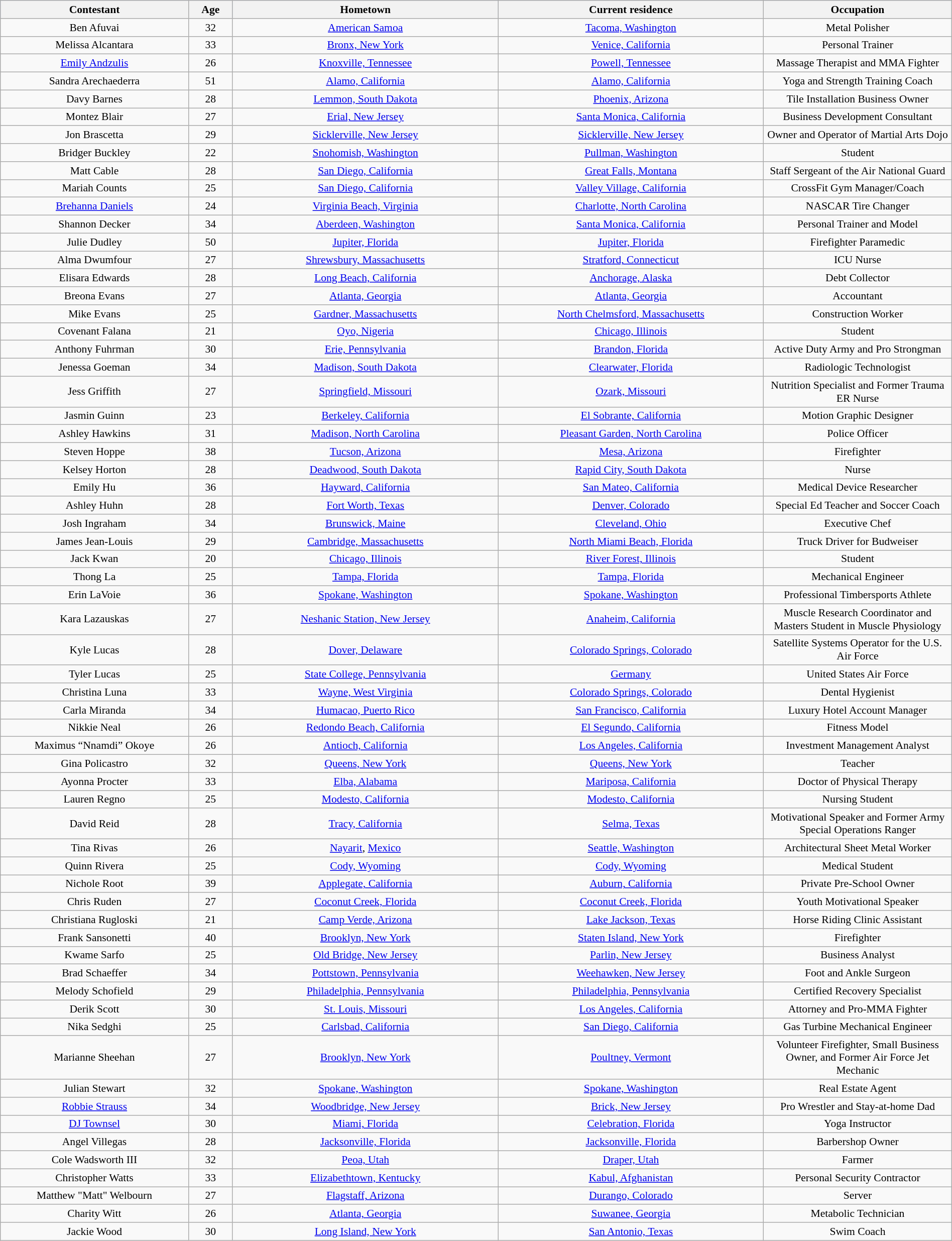<table class="wikitable sortable" style="text-align:center; font-size:90%; width:100%">
<tr style="background:#C1D8FF;">
<th style="width:17%;">Contestant</th>
<th style="width:4%;">Age</th>
<th style="width:24%;">Hometown</th>
<th style="width:24%;">Current residence</th>
<th style="width:17%;">Occupation</th>
</tr>
<tr>
<td>Ben Afuvai</td>
<td>32</td>
<td><a href='#'>American Samoa</a></td>
<td><a href='#'>Tacoma, Washington</a></td>
<td>Metal Polisher</td>
</tr>
<tr>
<td>Melissa Alcantara</td>
<td>33</td>
<td><a href='#'>Bronx, New York</a></td>
<td><a href='#'>Venice, California</a></td>
<td>Personal Trainer</td>
</tr>
<tr>
<td><a href='#'>Emily Andzulis</a></td>
<td>26</td>
<td><a href='#'>Knoxville, Tennessee</a></td>
<td><a href='#'>Powell, Tennessee</a></td>
<td>Massage Therapist and MMA Fighter</td>
</tr>
<tr>
<td>Sandra Arechaederra</td>
<td>51</td>
<td><a href='#'>Alamo, California</a></td>
<td><a href='#'>Alamo, California</a></td>
<td>Yoga and Strength Training Coach</td>
</tr>
<tr>
<td>Davy Barnes</td>
<td>28</td>
<td><a href='#'>Lemmon, South Dakota</a></td>
<td><a href='#'>Phoenix, Arizona</a></td>
<td>Tile Installation Business Owner</td>
</tr>
<tr>
<td>Montez Blair</td>
<td>27</td>
<td><a href='#'>Erial, New Jersey</a></td>
<td><a href='#'>Santa Monica, California</a></td>
<td>Business Development Consultant</td>
</tr>
<tr>
<td>Jon Brascetta</td>
<td>29</td>
<td><a href='#'>Sicklerville, New Jersey</a></td>
<td><a href='#'>Sicklerville, New Jersey</a></td>
<td>Owner and Operator of Martial Arts Dojo</td>
</tr>
<tr>
<td>Bridger Buckley</td>
<td>22</td>
<td><a href='#'>Snohomish, Washington</a></td>
<td><a href='#'>Pullman, Washington</a></td>
<td>Student</td>
</tr>
<tr>
<td>Matt Cable</td>
<td>28</td>
<td><a href='#'>San Diego, California</a></td>
<td><a href='#'>Great Falls, Montana</a></td>
<td>Staff Sergeant of the Air National Guard</td>
</tr>
<tr>
<td>Mariah Counts</td>
<td>25</td>
<td><a href='#'>San Diego, California</a></td>
<td><a href='#'>Valley Village, California</a></td>
<td>CrossFit Gym Manager/Coach</td>
</tr>
<tr>
<td><a href='#'>Brehanna Daniels</a></td>
<td>24</td>
<td><a href='#'>Virginia Beach, Virginia</a></td>
<td><a href='#'>Charlotte, North Carolina</a></td>
<td>NASCAR Tire Changer</td>
</tr>
<tr>
<td>Shannon Decker</td>
<td>34</td>
<td><a href='#'>Aberdeen, Washington</a></td>
<td><a href='#'>Santa Monica, California</a></td>
<td>Personal Trainer and Model</td>
</tr>
<tr>
<td>Julie Dudley</td>
<td>50</td>
<td><a href='#'>Jupiter, Florida</a></td>
<td><a href='#'>Jupiter, Florida</a></td>
<td>Firefighter Paramedic</td>
</tr>
<tr>
<td>Alma Dwumfour</td>
<td>27</td>
<td><a href='#'>Shrewsbury, Massachusetts</a></td>
<td><a href='#'>Stratford, Connecticut</a></td>
<td>ICU Nurse</td>
</tr>
<tr>
<td>Elisara Edwards</td>
<td>28</td>
<td><a href='#'>Long Beach, California</a></td>
<td><a href='#'>Anchorage, Alaska</a></td>
<td>Debt Collector</td>
</tr>
<tr>
<td>Breona Evans</td>
<td>27</td>
<td><a href='#'>Atlanta, Georgia</a></td>
<td><a href='#'>Atlanta, Georgia</a></td>
<td>Accountant</td>
</tr>
<tr>
<td>Mike Evans</td>
<td>25</td>
<td><a href='#'>Gardner, Massachusetts</a></td>
<td><a href='#'>North Chelmsford, Massachusetts</a></td>
<td>Construction Worker</td>
</tr>
<tr>
<td>Covenant Falana</td>
<td>21</td>
<td><a href='#'>Oyo, Nigeria</a></td>
<td><a href='#'>Chicago, Illinois</a></td>
<td>Student</td>
</tr>
<tr>
<td>Anthony Fuhrman</td>
<td>30</td>
<td><a href='#'>Erie, Pennsylvania</a></td>
<td><a href='#'>Brandon, Florida</a></td>
<td>Active Duty Army and Pro Strongman</td>
</tr>
<tr>
<td>Jenessa Goeman</td>
<td>34</td>
<td><a href='#'>Madison, South Dakota</a></td>
<td><a href='#'>Clearwater, Florida</a></td>
<td>Radiologic Technologist</td>
</tr>
<tr>
<td>Jess Griffith</td>
<td>27</td>
<td><a href='#'>Springfield, Missouri</a></td>
<td><a href='#'>Ozark, Missouri</a></td>
<td>Nutrition Specialist and Former Trauma ER Nurse</td>
</tr>
<tr>
<td>Jasmin Guinn</td>
<td>23</td>
<td><a href='#'>Berkeley, California</a></td>
<td><a href='#'>El Sobrante, California</a></td>
<td>Motion Graphic Designer</td>
</tr>
<tr>
<td>Ashley Hawkins</td>
<td>31</td>
<td><a href='#'>Madison, North Carolina</a></td>
<td><a href='#'>Pleasant Garden, North Carolina</a></td>
<td>Police Officer</td>
</tr>
<tr>
<td>Steven Hoppe</td>
<td>38</td>
<td><a href='#'>Tucson, Arizona</a></td>
<td><a href='#'>Mesa, Arizona</a></td>
<td>Firefighter</td>
</tr>
<tr>
<td>Kelsey Horton</td>
<td>28</td>
<td><a href='#'>Deadwood, South Dakota</a></td>
<td><a href='#'>Rapid City, South Dakota</a></td>
<td>Nurse</td>
</tr>
<tr>
<td>Emily Hu</td>
<td>36</td>
<td><a href='#'>Hayward, California</a></td>
<td><a href='#'>San Mateo, California</a></td>
<td>Medical Device Researcher</td>
</tr>
<tr>
<td>Ashley Huhn</td>
<td>28</td>
<td><a href='#'>Fort Worth, Texas</a></td>
<td><a href='#'>Denver, Colorado</a></td>
<td>Special Ed Teacher and Soccer Coach</td>
</tr>
<tr>
<td>Josh Ingraham</td>
<td>34</td>
<td><a href='#'>Brunswick, Maine</a></td>
<td><a href='#'>Cleveland, Ohio</a></td>
<td>Executive Chef</td>
</tr>
<tr>
<td>James Jean-Louis</td>
<td>29</td>
<td><a href='#'>Cambridge, Massachusetts</a></td>
<td><a href='#'>North Miami Beach, Florida</a></td>
<td>Truck Driver for Budweiser</td>
</tr>
<tr>
<td>Jack Kwan</td>
<td>20</td>
<td><a href='#'>Chicago, Illinois</a></td>
<td><a href='#'>River Forest, Illinois</a></td>
<td>Student</td>
</tr>
<tr>
<td>Thong La</td>
<td>25</td>
<td><a href='#'>Tampa, Florida</a></td>
<td><a href='#'>Tampa, Florida</a></td>
<td>Mechanical Engineer</td>
</tr>
<tr>
<td>Erin LaVoie</td>
<td>36</td>
<td><a href='#'>Spokane, Washington</a></td>
<td><a href='#'>Spokane, Washington</a></td>
<td>Professional Timbersports Athlete</td>
</tr>
<tr>
<td>Kara Lazauskas</td>
<td>27</td>
<td><a href='#'>Neshanic Station, New Jersey</a></td>
<td><a href='#'>Anaheim, California</a></td>
<td>Muscle Research Coordinator and Masters Student in Muscle Physiology</td>
</tr>
<tr>
<td>Kyle Lucas</td>
<td>28</td>
<td><a href='#'>Dover, Delaware</a></td>
<td><a href='#'>Colorado Springs, Colorado</a></td>
<td>Satellite Systems Operator for the U.S. Air Force</td>
</tr>
<tr>
<td>Tyler Lucas</td>
<td>25</td>
<td><a href='#'>State College, Pennsylvania</a></td>
<td><a href='#'>Germany</a></td>
<td>United States Air Force</td>
</tr>
<tr>
<td>Christina Luna</td>
<td>33</td>
<td><a href='#'>Wayne, West Virginia</a></td>
<td><a href='#'>Colorado Springs, Colorado</a></td>
<td>Dental Hygienist</td>
</tr>
<tr>
<td>Carla Miranda</td>
<td>34</td>
<td><a href='#'>Humacao, Puerto Rico</a></td>
<td><a href='#'>San Francisco, California</a></td>
<td>Luxury Hotel Account Manager</td>
</tr>
<tr>
<td>Nikkie Neal</td>
<td>26</td>
<td><a href='#'>Redondo Beach, California</a></td>
<td><a href='#'>El Segundo, California</a></td>
<td>Fitness Model</td>
</tr>
<tr>
<td>Maximus “Nnamdi” Okoye</td>
<td>26</td>
<td><a href='#'>Antioch, California</a></td>
<td><a href='#'>Los Angeles, California</a></td>
<td>Investment Management Analyst</td>
</tr>
<tr>
<td>Gina Policastro</td>
<td>32</td>
<td><a href='#'>Queens, New York</a></td>
<td><a href='#'>Queens, New York</a></td>
<td>Teacher</td>
</tr>
<tr>
<td>Ayonna Procter</td>
<td>33</td>
<td><a href='#'>Elba, Alabama</a></td>
<td><a href='#'>Mariposa, California</a></td>
<td>Doctor of Physical Therapy</td>
</tr>
<tr>
<td>Lauren Regno</td>
<td>25</td>
<td><a href='#'>Modesto, California</a></td>
<td><a href='#'>Modesto, California</a></td>
<td>Nursing Student</td>
</tr>
<tr>
<td>David Reid</td>
<td>28</td>
<td><a href='#'>Tracy, California</a></td>
<td><a href='#'>Selma, Texas</a></td>
<td>Motivational Speaker and Former Army Special Operations Ranger</td>
</tr>
<tr>
<td>Tina Rivas</td>
<td>26</td>
<td><a href='#'>Nayarit</a>, <a href='#'>Mexico</a></td>
<td><a href='#'>Seattle, Washington</a></td>
<td>Architectural Sheet Metal Worker</td>
</tr>
<tr>
<td>Quinn Rivera</td>
<td>25</td>
<td><a href='#'>Cody, Wyoming</a></td>
<td><a href='#'>Cody, Wyoming</a></td>
<td>Medical Student</td>
</tr>
<tr>
<td>Nichole Root</td>
<td>39</td>
<td><a href='#'>Applegate, California</a></td>
<td><a href='#'>Auburn, California</a></td>
<td>Private Pre-School Owner</td>
</tr>
<tr>
<td>Chris Ruden</td>
<td>27</td>
<td><a href='#'>Coconut Creek, Florida</a></td>
<td><a href='#'>Coconut Creek, Florida</a></td>
<td>Youth Motivational Speaker</td>
</tr>
<tr>
<td>Christiana Rugloski</td>
<td>21</td>
<td><a href='#'>Camp Verde, Arizona</a></td>
<td><a href='#'>Lake Jackson, Texas</a></td>
<td>Horse Riding Clinic Assistant</td>
</tr>
<tr>
<td>Frank Sansonetti</td>
<td>40</td>
<td><a href='#'>Brooklyn, New York</a></td>
<td><a href='#'>Staten Island, New York</a></td>
<td>Firefighter</td>
</tr>
<tr>
<td>Kwame Sarfo</td>
<td>25</td>
<td><a href='#'>Old Bridge, New Jersey</a></td>
<td><a href='#'>Parlin, New Jersey</a></td>
<td>Business Analyst</td>
</tr>
<tr>
<td>Brad Schaeffer</td>
<td>34</td>
<td><a href='#'>Pottstown, Pennsylvania</a></td>
<td><a href='#'>Weehawken, New Jersey</a></td>
<td>Foot and Ankle Surgeon</td>
</tr>
<tr>
<td>Melody Schofield</td>
<td>29</td>
<td><a href='#'>Philadelphia, Pennsylvania</a></td>
<td><a href='#'>Philadelphia, Pennsylvania</a></td>
<td>Certified Recovery Specialist</td>
</tr>
<tr>
<td>Derik Scott</td>
<td>30</td>
<td><a href='#'>St. Louis, Missouri</a></td>
<td><a href='#'>Los Angeles, California</a></td>
<td>Attorney and Pro-MMA Fighter</td>
</tr>
<tr>
<td>Nika Sedghi</td>
<td>25</td>
<td><a href='#'>Carlsbad, California</a></td>
<td><a href='#'>San Diego, California</a></td>
<td>Gas Turbine Mechanical Engineer</td>
</tr>
<tr>
<td>Marianne Sheehan</td>
<td>27</td>
<td><a href='#'>Brooklyn, New York</a></td>
<td><a href='#'>Poultney, Vermont</a></td>
<td>Volunteer Firefighter, Small Business Owner, and Former Air Force Jet Mechanic</td>
</tr>
<tr>
<td>Julian Stewart</td>
<td>32</td>
<td><a href='#'>Spokane, Washington</a></td>
<td><a href='#'>Spokane, Washington</a></td>
<td>Real Estate Agent</td>
</tr>
<tr>
<td><a href='#'>Robbie Strauss</a></td>
<td>34</td>
<td><a href='#'>Woodbridge, New Jersey</a></td>
<td><a href='#'>Brick, New Jersey</a></td>
<td>Pro Wrestler and Stay-at-home Dad</td>
</tr>
<tr>
<td><a href='#'>DJ Townsel</a></td>
<td>30</td>
<td><a href='#'>Miami, Florida</a></td>
<td><a href='#'>Celebration, Florida</a></td>
<td>Yoga Instructor</td>
</tr>
<tr>
<td>Angel Villegas</td>
<td>28</td>
<td><a href='#'>Jacksonville, Florida</a></td>
<td><a href='#'>Jacksonville, Florida</a></td>
<td>Barbershop Owner</td>
</tr>
<tr>
<td>Cole Wadsworth III</td>
<td>32</td>
<td><a href='#'>Peoa, Utah</a></td>
<td><a href='#'>Draper, Utah</a></td>
<td>Farmer</td>
</tr>
<tr>
<td>Christopher Watts</td>
<td>33</td>
<td><a href='#'>Elizabethtown, Kentucky</a></td>
<td><a href='#'>Kabul, Afghanistan</a></td>
<td>Personal Security Contractor</td>
</tr>
<tr>
<td>Matthew "Matt" Welbourn</td>
<td>27</td>
<td><a href='#'>Flagstaff, Arizona</a></td>
<td><a href='#'>Durango, Colorado</a></td>
<td>Server</td>
</tr>
<tr>
<td>Charity Witt</td>
<td>26</td>
<td><a href='#'>Atlanta, Georgia</a></td>
<td><a href='#'>Suwanee, Georgia</a></td>
<td>Metabolic Technician</td>
</tr>
<tr>
<td>Jackie Wood</td>
<td>30</td>
<td><a href='#'>Long Island, New York</a></td>
<td><a href='#'>San Antonio, Texas</a></td>
<td>Swim Coach</td>
</tr>
</table>
